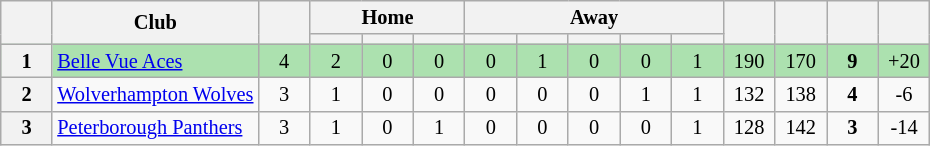<table class="wikitable" style="text-align:center; font-size:85%">
<tr>
<th rowspan="2" style="width:28px;"></th>
<th rowspan=2>Club</th>
<th rowspan="2" style="width:28px;"></th>
<th colspan=3>Home</th>
<th colspan=5>Away</th>
<th rowspan="2" style="width:28px;"></th>
<th rowspan="2" style="width:28px;"></th>
<th rowspan="2" style="width:28px;"></th>
<th rowspan="2" style="width:28px;"></th>
</tr>
<tr>
<th width=28></th>
<th width=28></th>
<th width=28></th>
<th width=28></th>
<th width=28></th>
<th width=28></th>
<th width=28></th>
<th width=28></th>
</tr>
<tr style="background:#ACE1AF">
<th>1</th>
<td align=left><a href='#'>Belle Vue Aces</a></td>
<td>4</td>
<td>2</td>
<td>0</td>
<td>0</td>
<td>0</td>
<td>1</td>
<td>0</td>
<td>0</td>
<td>1</td>
<td>190</td>
<td>170</td>
<td><strong>9</strong></td>
<td>+20</td>
</tr>
<tr>
<th>2</th>
<td align=left><a href='#'>Wolverhampton Wolves</a></td>
<td>3</td>
<td>1</td>
<td>0</td>
<td>0</td>
<td>0</td>
<td>0</td>
<td>0</td>
<td>1</td>
<td>1</td>
<td>132</td>
<td>138</td>
<td><strong>4</strong></td>
<td>-6</td>
</tr>
<tr>
<th>3</th>
<td align=left><a href='#'>Peterborough Panthers</a></td>
<td>3</td>
<td>1</td>
<td>0</td>
<td>1</td>
<td>0</td>
<td>0</td>
<td>0</td>
<td>0</td>
<td>1</td>
<td>128</td>
<td>142</td>
<td><strong>3</strong></td>
<td>-14</td>
</tr>
</table>
